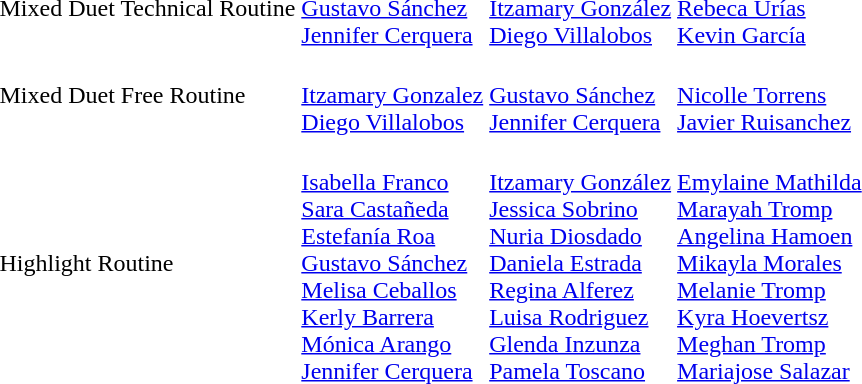<table>
<tr>
<td>Mixed Duet Technical Routine</td>
<td><br><a href='#'>Gustavo Sánchez</a><br><a href='#'>Jennifer Cerquera</a></td>
<td><br><a href='#'>Itzamary González</a><br><a href='#'>Diego Villalobos</a></td>
<td><br><a href='#'>Rebeca Urías</a><br><a href='#'>Kevin García</a></td>
</tr>
<tr>
<td>Mixed Duet Free Routine</td>
<td><br><a href='#'>Itzamary Gonzalez</a><br><a href='#'>Diego Villalobos</a></td>
<td><br><a href='#'>Gustavo Sánchez</a><br><a href='#'>Jennifer Cerquera</a></td>
<td><br><a href='#'>Nicolle Torrens</a><br><a href='#'>Javier Ruisanchez</a></td>
</tr>
<tr>
<td>Highlight Routine</td>
<td><br><a href='#'>Isabella Franco</a><br><a href='#'>Sara Castañeda</a><br><a href='#'>Estefanía Roa</a><br><a href='#'>Gustavo Sánchez</a><br><a href='#'>Melisa Ceballos</a><br><a href='#'>Kerly Barrera</a><br><a href='#'>Mónica Arango</a><br><a href='#'>Jennifer Cerquera</a></td>
<td><br><a href='#'>Itzamary González</a><br><a href='#'>Jessica Sobrino</a><br><a href='#'>Nuria Diosdado</a><br><a href='#'>Daniela Estrada</a><br><a href='#'>Regina Alferez</a><br><a href='#'>Luisa Rodriguez</a><br><a href='#'>Glenda Inzunza</a><br><a href='#'>Pamela Toscano</a></td>
<td><br><a href='#'>Emylaine Mathilda</a><br><a href='#'>Marayah Tromp</a><br><a href='#'>Angelina Hamoen</a><br><a href='#'>Mikayla Morales</a><br><a href='#'>Melanie Tromp</a><br><a href='#'>Kyra Hoevertsz</a><br><a href='#'>Meghan Tromp</a><br><a href='#'>Mariajose Salazar</a></td>
</tr>
</table>
